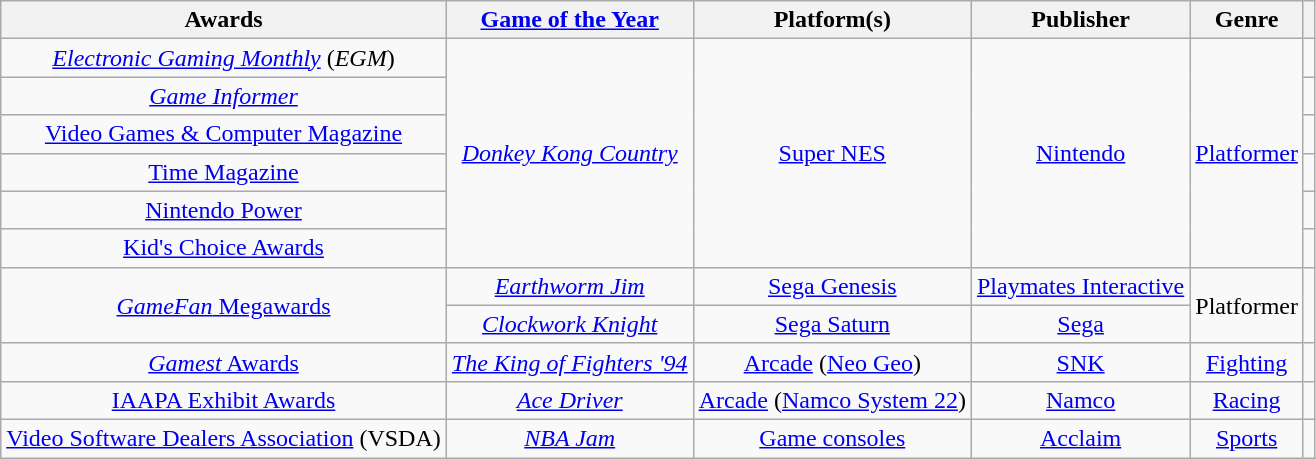<table class="wikitable sortable" style="text-align:center;">
<tr>
<th>Awards</th>
<th><a href='#'>Game of the Year</a></th>
<th>Platform(s)</th>
<th>Publisher</th>
<th>Genre</th>
<th class="unsortable"></th>
</tr>
<tr>
<td><em><a href='#'>Electronic Gaming Monthly</a></em> (<em>EGM</em>)</td>
<td rowspan="6"><em><a href='#'>Donkey Kong Country</a></em></td>
<td rowspan="6"><a href='#'>Super NES</a></td>
<td rowspan="6"><a href='#'>Nintendo</a></td>
<td rowspan="6"><a href='#'>Platformer</a></td>
<td></td>
</tr>
<tr>
<td><em><a href='#'>Game Informer</a></em></td>
<td></td>
</tr>
<tr>
<td><a href='#'>Video Games & Computer Magazine</a></td>
<td></td>
</tr>
<tr>
<td><a href='#'>Time Magazine</a></td>
<td></td>
</tr>
<tr>
<td><a href='#'>Nintendo Power</a></td>
<td></td>
</tr>
<tr>
<td><a href='#'>Kid's Choice Awards</a></td>
<td></td>
</tr>
<tr>
<td rowspan="2"><a href='#'><em>GameFan</em> Megawards</a></td>
<td><a href='#'><em>Earthworm Jim</em></a></td>
<td><a href='#'>Sega Genesis</a></td>
<td><a href='#'>Playmates Interactive</a></td>
<td rowspan="2">Platformer</td>
<td rowspan="2"></td>
</tr>
<tr>
<td><em><a href='#'>Clockwork Knight</a></em></td>
<td><a href='#'>Sega Saturn</a></td>
<td><a href='#'>Sega</a></td>
</tr>
<tr>
<td><a href='#'><em>Gamest</em> Awards</a></td>
<td><em><a href='#'>The King of Fighters '94</a></em></td>
<td><a href='#'>Arcade</a> (<a href='#'>Neo Geo</a>)</td>
<td><a href='#'>SNK</a></td>
<td><a href='#'>Fighting</a></td>
<td></td>
</tr>
<tr>
<td><a href='#'>IAAPA Exhibit Awards</a></td>
<td><em><a href='#'>Ace Driver</a></em></td>
<td><a href='#'>Arcade</a> (<a href='#'>Namco System 22</a>)</td>
<td><a href='#'>Namco</a></td>
<td><a href='#'>Racing</a></td>
<td></td>
</tr>
<tr>
<td><a href='#'>Video Software Dealers Association</a> (VSDA)</td>
<td><em><a href='#'>NBA Jam</a></em></td>
<td><a href='#'>Game consoles</a></td>
<td><a href='#'>Acclaim</a></td>
<td><a href='#'>Sports</a></td>
<td></td>
</tr>
</table>
